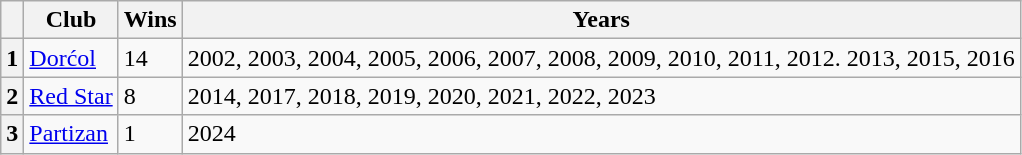<table class="wikitable" style="text-align: left;">
<tr>
<th scope="col"></th>
<th scope="col">Club</th>
<th scope="col">Wins</th>
<th scope="col">Years</th>
</tr>
<tr>
<th scope="row">1</th>
<td><a href='#'>Dorćol</a></td>
<td>14</td>
<td>2002, 2003, 2004, 2005, 2006, 2007, 2008, 2009, 2010, 2011, 2012. 2013, 2015, 2016</td>
</tr>
<tr>
<th scope="row">2</th>
<td><a href='#'>Red Star</a></td>
<td>8</td>
<td>2014, 2017, 2018, 2019, 2020, 2021, 2022, 2023</td>
</tr>
<tr>
<th scope="row">3</th>
<td><a href='#'>Partizan</a></td>
<td>1</td>
<td>2024</td>
</tr>
</table>
